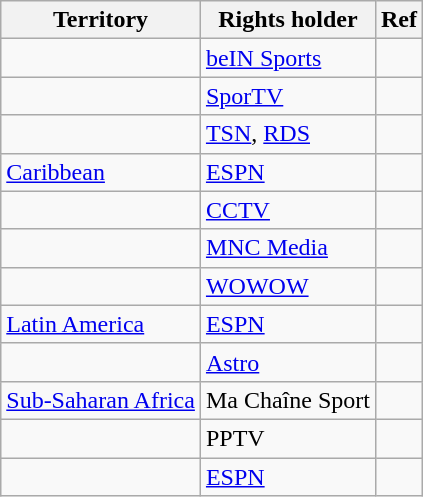<table class="wikitable">
<tr>
<th>Territory</th>
<th>Rights holder</th>
<th>Ref</th>
</tr>
<tr>
<td></td>
<td><a href='#'>beIN Sports</a></td>
<td></td>
</tr>
<tr>
<td></td>
<td><a href='#'>SporTV</a></td>
<td></td>
</tr>
<tr>
<td></td>
<td><a href='#'>TSN</a>, <a href='#'>RDS</a></td>
<td></td>
</tr>
<tr>
<td><a href='#'>Caribbean</a></td>
<td><a href='#'>ESPN</a></td>
<td></td>
</tr>
<tr>
<td></td>
<td><a href='#'>CCTV</a></td>
<td></td>
</tr>
<tr>
<td></td>
<td><a href='#'>MNC Media</a></td>
<td></td>
</tr>
<tr>
<td></td>
<td><a href='#'>WOWOW</a></td>
<td></td>
</tr>
<tr>
<td><a href='#'>Latin America</a></td>
<td><a href='#'>ESPN</a></td>
<td></td>
</tr>
<tr>
<td></td>
<td><a href='#'>Astro</a></td>
<td></td>
</tr>
<tr>
<td><a href='#'>Sub-Saharan Africa</a></td>
<td>Ma Chaîne Sport</td>
<td></td>
</tr>
<tr>
<td></td>
<td>PPTV</td>
<td></td>
</tr>
<tr>
<td></td>
<td><a href='#'>ESPN</a></td>
<td></td>
</tr>
</table>
